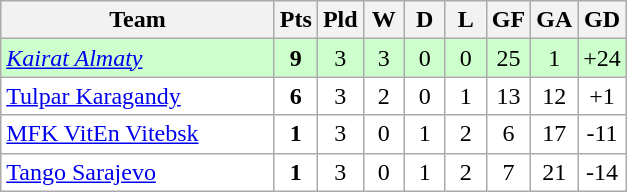<table class="wikitable" style="text-align: center;">
<tr>
<th width="175">Team</th>
<th width="20">Pts</th>
<th width="20">Pld</th>
<th width="20">W</th>
<th width="20">D</th>
<th width="20">L</th>
<th width="20">GF</th>
<th width="20">GA</th>
<th width="20">GD</th>
</tr>
<tr bgcolor=#ccffcc>
<td align="left"> <em><a href='#'>Kairat Almaty</a></em></td>
<td><strong>9</strong></td>
<td>3</td>
<td>3</td>
<td>0</td>
<td>0</td>
<td>25</td>
<td>1</td>
<td>+24</td>
</tr>
<tr bgcolor=ffffff>
<td align="left"> <a href='#'>Tulpar Karagandy</a></td>
<td><strong>6</strong></td>
<td>3</td>
<td>2</td>
<td>0</td>
<td>1</td>
<td>13</td>
<td>12</td>
<td>+1</td>
</tr>
<tr bgcolor=ffffff>
<td align="left"> <a href='#'>MFK VitEn Vitebsk</a></td>
<td><strong>1</strong></td>
<td>3</td>
<td>0</td>
<td>1</td>
<td>2</td>
<td>6</td>
<td>17</td>
<td>-11</td>
</tr>
<tr bgcolor=ffffff>
<td align="left"> <a href='#'>Tango Sarajevo</a></td>
<td><strong>1</strong></td>
<td>3</td>
<td>0</td>
<td>1</td>
<td>2</td>
<td>7</td>
<td>21</td>
<td>-14</td>
</tr>
</table>
